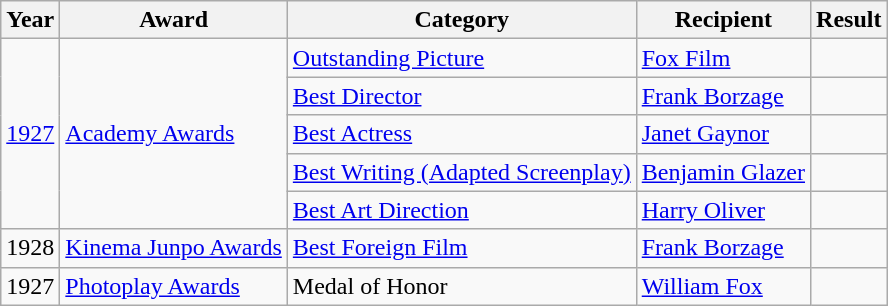<table class="wikitable sortable">
<tr>
<th>Year</th>
<th>Award</th>
<th>Category</th>
<th>Recipient</th>
<th>Result</th>
</tr>
<tr>
<td rowspan=5><a href='#'>1927</a></td>
<td rowspan=5><a href='#'>Academy Awards</a></td>
<td><a href='#'>Outstanding Picture</a></td>
<td><a href='#'>Fox Film</a></td>
<td></td>
</tr>
<tr>
<td><a href='#'>Best Director</a></td>
<td><a href='#'>Frank Borzage</a></td>
<td></td>
</tr>
<tr>
<td><a href='#'>Best Actress</a></td>
<td><a href='#'>Janet Gaynor</a></td>
<td></td>
</tr>
<tr>
<td><a href='#'>Best Writing (Adapted Screenplay)</a></td>
<td><a href='#'>Benjamin Glazer</a></td>
<td></td>
</tr>
<tr>
<td><a href='#'>Best Art Direction</a></td>
<td><a href='#'>Harry Oliver</a></td>
<td></td>
</tr>
<tr>
<td>1928</td>
<td><a href='#'>Kinema Junpo Awards</a></td>
<td><a href='#'>Best Foreign Film</a></td>
<td><a href='#'>Frank Borzage</a></td>
<td></td>
</tr>
<tr>
<td>1927</td>
<td><a href='#'>Photoplay Awards</a></td>
<td>Medal of Honor</td>
<td><a href='#'>William Fox</a></td>
<td></td>
</tr>
</table>
